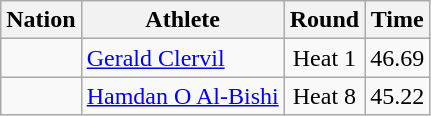<table class="wikitable sortable" style="text-align:center">
<tr>
<th>Nation</th>
<th>Athlete</th>
<th>Round</th>
<th>Time</th>
</tr>
<tr>
<td align=left></td>
<td align=left><a href='#'>Gerald Clervil</a></td>
<td>Heat 1</td>
<td>46.69</td>
</tr>
<tr>
<td align=left></td>
<td align=left><a href='#'>Hamdan O Al-Bishi</a></td>
<td>Heat 8</td>
<td>45.22</td>
</tr>
</table>
